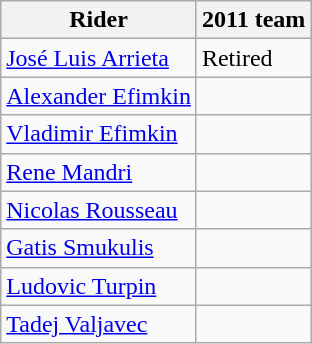<table class="wikitable">
<tr>
<th>Rider</th>
<th>2011 team</th>
</tr>
<tr>
<td><a href='#'>José Luis Arrieta</a></td>
<td>Retired</td>
</tr>
<tr>
<td><a href='#'>Alexander Efimkin</a></td>
<td></td>
</tr>
<tr>
<td><a href='#'>Vladimir Efimkin</a></td>
<td></td>
</tr>
<tr>
<td><a href='#'>Rene Mandri</a></td>
<td></td>
</tr>
<tr>
<td><a href='#'>Nicolas Rousseau</a></td>
<td></td>
</tr>
<tr>
<td><a href='#'>Gatis Smukulis</a></td>
<td></td>
</tr>
<tr>
<td><a href='#'>Ludovic Turpin</a></td>
<td></td>
</tr>
<tr>
<td><a href='#'>Tadej Valjavec</a></td>
<td></td>
</tr>
</table>
